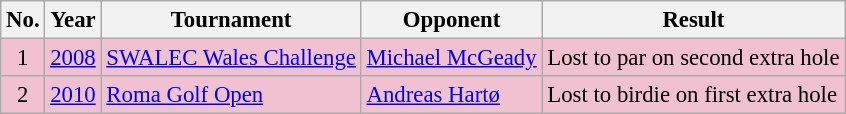<table class="wikitable" style="font-size:95%;">
<tr>
<th>No.</th>
<th>Year</th>
<th>Tournament</th>
<th>Opponent</th>
<th>Result</th>
</tr>
<tr style="background:#F2C1D1;">
<td align=center>1</td>
<td><a href='#'>2008</a></td>
<td><a href='#'>SWALEC Wales Challenge</a></td>
<td> <a href='#'>Michael McGeady</a></td>
<td>Lost to par on second extra hole</td>
</tr>
<tr style="background:#F2C1D1;">
<td align=center>2</td>
<td><a href='#'>2010</a></td>
<td><a href='#'>Roma Golf Open</a></td>
<td> <a href='#'>Andreas Hartø</a></td>
<td>Lost to birdie on first extra hole</td>
</tr>
</table>
